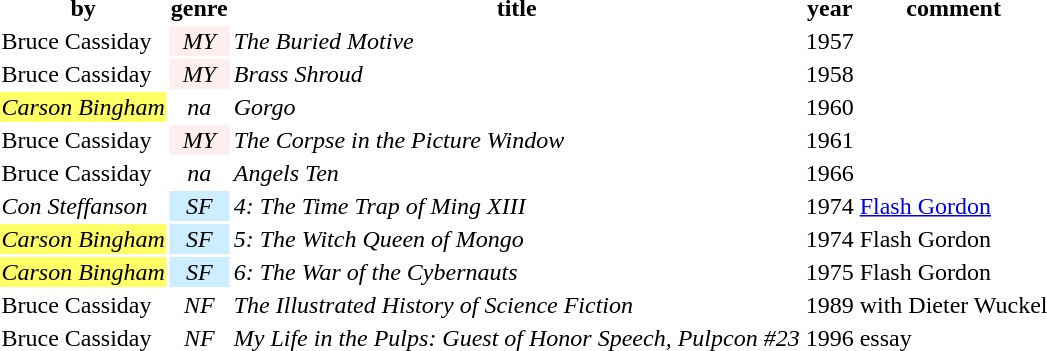<table class="sortable sort-under-center">
<tr>
<th>by</th>
<th>genre</th>
<th>title</th>
<th>year</th>
<th>comment</th>
</tr>
<tr>
<td>Bruce Cassiday</td>
<td style="text-align:center; background:#fee"><em>MY</em></td>
<td><em>The Buried Motive</em></td>
<td>1957</td>
<td></td>
</tr>
<tr>
<td>Bruce Cassiday</td>
<td style="text-align:center; background:#fee"><em>MY</em></td>
<td><em>Brass Shroud</em></td>
<td>1958</td>
<td></td>
</tr>
<tr>
<td style="background: #ff6"><em>Carson Bingham</em></td>
<td style="text-align:center"><em>na</em></td>
<td><em>Gorgo</em></td>
<td>1960</td>
<td></td>
</tr>
<tr>
<td>Bruce Cassiday</td>
<td style="text-align:center; background:#fee"><em>MY</em></td>
<td><em>The Corpse in the Picture Window</em></td>
<td>1961</td>
<td></td>
</tr>
<tr>
<td>Bruce Cassiday</td>
<td style="text-align:center"><em>na</em></td>
<td><em>Angels Ten</em></td>
<td>1966</td>
<td></td>
</tr>
<tr>
<td><em>Con Steffanson</em></td>
<td style="text-align:center; background:#cef"><em>SF</em></td>
<td><em>4: The Time Trap of Ming XIII</em></td>
<td>1974</td>
<td><a href='#'>Flash Gordon</a></td>
</tr>
<tr>
<td style="background:#ff6"><em>Carson Bingham</em></td>
<td style="text-align:center; background:#cef"><em>SF</em></td>
<td><em>5: The Witch Queen of Mongo</em></td>
<td>1974</td>
<td>Flash Gordon</td>
</tr>
<tr>
<td style="background:#ff6"><em>Carson Bingham</em></td>
<td style="text-align:center; background:#cef"><em>SF</em></td>
<td><em>6: The War of the Cybernauts</em></td>
<td>1975</td>
<td>Flash Gordon</td>
</tr>
<tr>
<td>Bruce Cassiday</td>
<td style="text-align:center"><em>NF</em></td>
<td><em>The Illustrated History of Science Fiction</em></td>
<td>1989</td>
<td>with Dieter Wuckel</td>
</tr>
<tr>
<td>Bruce Cassiday</td>
<td style="text-align:center"><em>NF</em></td>
<td><em>My Life in the Pulps: Guest of Honor Speech, Pulpcon #23</em></td>
<td>1996</td>
<td>essay</td>
</tr>
</table>
